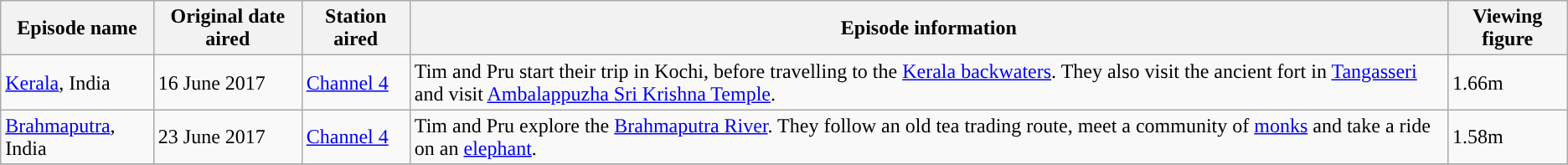<table class="wikitable sortable">
<tr>
<th>Episode name</th>
<th>Original date aired</th>
<th>Station aired</th>
<th>Episode information</th>
<th>Viewing figure</th>
</tr>
<tr>
<td><a href='#'>Kerala</a>, India</td>
<td>16 June 2017</td>
<td><a href='#'>Channel 4</a></td>
<td>Tim and Pru start their trip in Kochi, before travelling to the <a href='#'>Kerala backwaters</a>. They also visit the ancient fort in <a href='#'>Tangasseri</a> and visit <a href='#'>Ambalappuzha Sri Krishna Temple</a>.</td>
<td>1.66m</td>
</tr>
<tr>
<td><a href='#'>Brahmaputra</a>, India</td>
<td>23 June 2017</td>
<td><a href='#'>Channel 4</a></td>
<td>Tim and Pru explore the <a href='#'>Brahmaputra River</a>. They follow an old tea trading route, meet a community of <a href='#'>monks</a> and take a ride on an <a href='#'>elephant</a>.</td>
<td>1.58m</td>
</tr>
<tr>
</tr>
</table>
